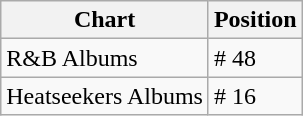<table class="wikitable">
<tr>
<th align="left">Chart</th>
<th align="left">Position</th>
</tr>
<tr>
<td align="left">R&B Albums</td>
<td align="left"># 48</td>
</tr>
<tr>
<td align="left">Heatseekers Albums</td>
<td align="left"># 16</td>
</tr>
</table>
